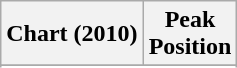<table class="wikitable sortable">
<tr>
<th>Chart (2010)</th>
<th style="text-align:center;">Peak<br>Position</th>
</tr>
<tr>
</tr>
<tr>
</tr>
<tr>
</tr>
</table>
